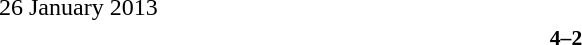<table style="width:100%;" cellspacing="1">
<tr>
<th width=25%></th>
<th width=10%></th>
<th></th>
</tr>
<tr>
<td>26 January 2013</td>
</tr>
<tr style=font-size:90%>
<td align=right><strong></strong></td>
<td align=center><strong>4–2</strong></td>
<td><strong></strong></td>
</tr>
</table>
